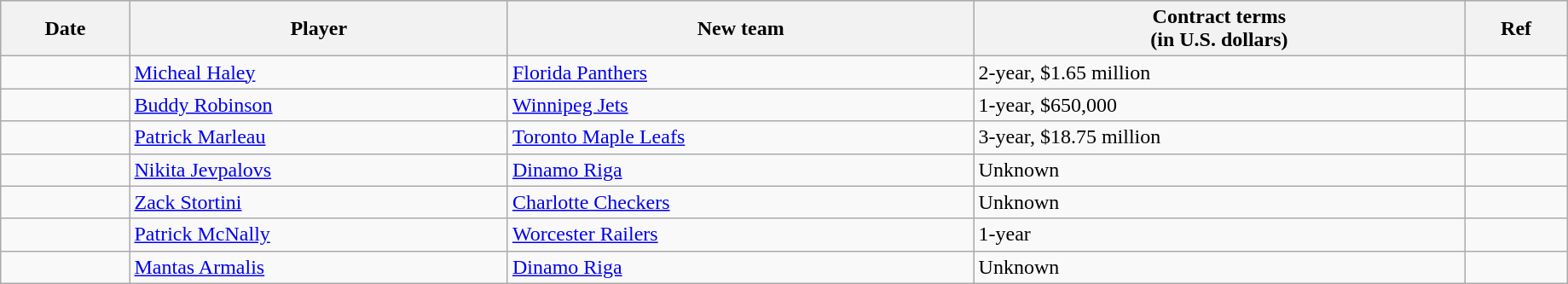<table class="wikitable" width=97%>
<tr align="center" bgcolor="#dddddd">
<th>Date</th>
<th>Player</th>
<th>New team</th>
<th>Contract terms<br>(in U.S. dollars)</th>
<th>Ref</th>
</tr>
<tr>
<td></td>
<td><a href='#'>Micheal Haley</a></td>
<td><a href='#'>Florida Panthers</a></td>
<td>2-year, $1.65 million</td>
<td></td>
</tr>
<tr>
<td></td>
<td><a href='#'>Buddy Robinson</a></td>
<td><a href='#'>Winnipeg Jets</a></td>
<td>1-year, $650,000</td>
<td></td>
</tr>
<tr>
<td></td>
<td><a href='#'>Patrick Marleau</a></td>
<td><a href='#'>Toronto Maple Leafs</a></td>
<td>3-year, $18.75 million</td>
<td></td>
</tr>
<tr>
<td></td>
<td><a href='#'>Nikita Jevpalovs</a></td>
<td><a href='#'>Dinamo Riga</a></td>
<td>Unknown</td>
<td></td>
</tr>
<tr>
<td></td>
<td><a href='#'>Zack Stortini</a></td>
<td><a href='#'>Charlotte Checkers</a></td>
<td>Unknown</td>
<td></td>
</tr>
<tr>
<td></td>
<td><a href='#'>Patrick McNally</a></td>
<td><a href='#'>Worcester Railers</a></td>
<td>1-year</td>
<td></td>
</tr>
<tr>
<td></td>
<td><a href='#'>Mantas Armalis</a></td>
<td><a href='#'>Dinamo Riga</a></td>
<td>Unknown</td>
<td></td>
</tr>
</table>
